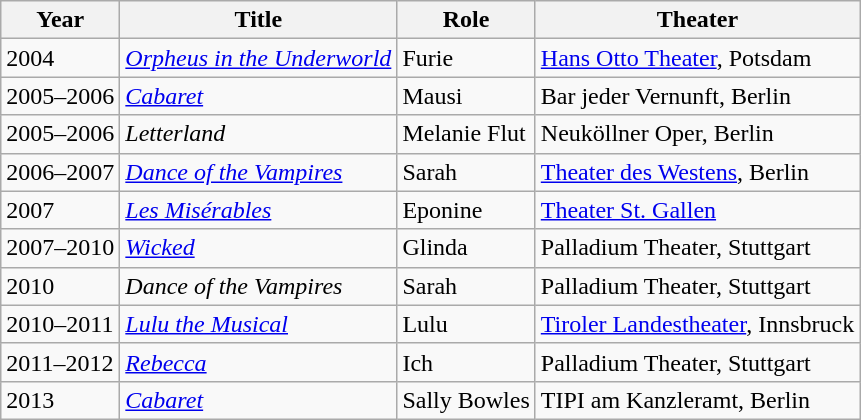<table class="wikitable">
<tr>
<th>Year</th>
<th>Title</th>
<th>Role</th>
<th>Theater</th>
</tr>
<tr>
<td>2004</td>
<td><em><a href='#'>Orpheus in the Underworld</a></em></td>
<td>Furie</td>
<td><a href='#'>Hans Otto Theater</a>, Potsdam</td>
</tr>
<tr>
<td>2005–2006</td>
<td><em><a href='#'>Cabaret</a></em></td>
<td>Mausi</td>
<td>Bar jeder Vernunft, Berlin</td>
</tr>
<tr>
<td>2005–2006</td>
<td><em>Letterland</em></td>
<td>Melanie Flut</td>
<td>Neuköllner Oper, Berlin</td>
</tr>
<tr>
<td>2006–2007</td>
<td><em><a href='#'>Dance of the Vampires</a></em></td>
<td>Sarah</td>
<td><a href='#'>Theater des Westens</a>, Berlin</td>
</tr>
<tr>
<td>2007</td>
<td><em><a href='#'>Les Misérables</a></em></td>
<td>Eponine</td>
<td><a href='#'>Theater St. Gallen</a></td>
</tr>
<tr>
<td>2007–2010</td>
<td><em><a href='#'>Wicked</a></em></td>
<td>Glinda</td>
<td>Palladium Theater, Stuttgart</td>
</tr>
<tr>
<td>2010</td>
<td><em>Dance of the Vampires</em></td>
<td>Sarah</td>
<td>Palladium Theater, Stuttgart</td>
</tr>
<tr>
<td>2010–2011</td>
<td><em><a href='#'>Lulu the Musical</a></em></td>
<td>Lulu</td>
<td><a href='#'>Tiroler Landestheater</a>, Innsbruck</td>
</tr>
<tr>
<td>2011–2012</td>
<td><em><a href='#'>Rebecca</a></em></td>
<td>Ich</td>
<td>Palladium Theater, Stuttgart</td>
</tr>
<tr>
<td>2013</td>
<td><em><a href='#'>Cabaret</a></em></td>
<td>Sally Bowles</td>
<td>TIPI am Kanzleramt, Berlin</td>
</tr>
</table>
